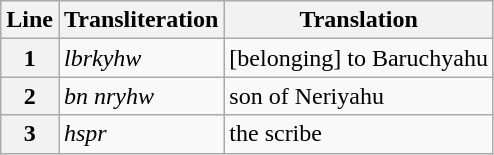<table class="wikitable">
<tr>
<th>Line<br></th>
<th>Transliteration</th>
<th>Translation</th>
</tr>
<tr>
<th>1</th>
<td><em>lbrkyhw</em></td>
<td>[belonging] to Baruchyahu</td>
</tr>
<tr>
<th>2</th>
<td><em>bn nryhw</em></td>
<td>son of Neriyahu</td>
</tr>
<tr>
<th>3</th>
<td><em>hspr</em></td>
<td>the scribe</td>
</tr>
</table>
